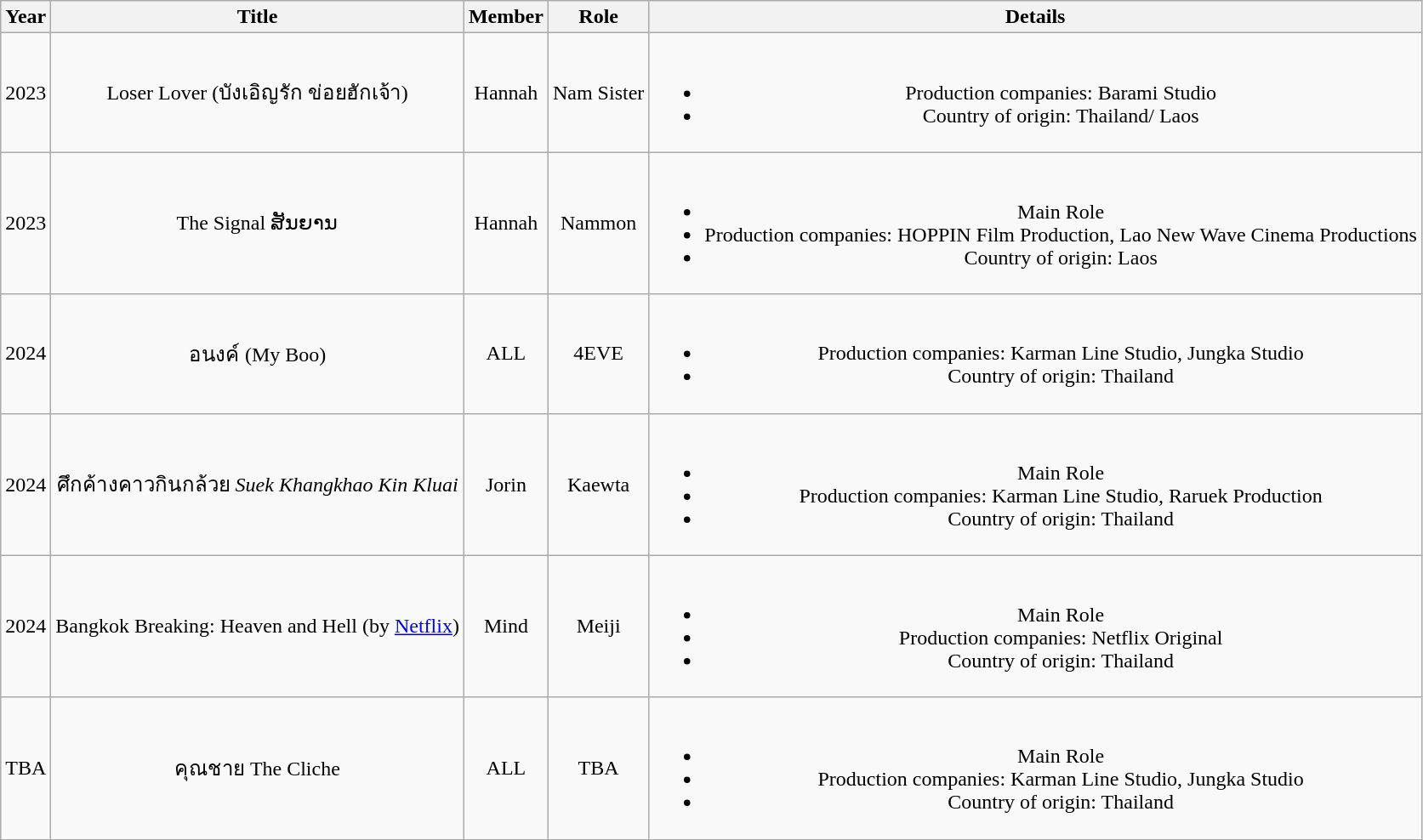<table class="wikitable sortable plainrowheaders" style="text-align:center;">
<tr>
<th>Year</th>
<th>Title</th>
<th>Member</th>
<th>Role</th>
<th>Details</th>
</tr>
<tr>
<td>2023</td>
<td>Loser Lover (บังเอิญรัก ข่อยฮักเจ้า)</td>
<td>Hannah</td>
<td>Nam Sister</td>
<td><br><ul><li>Production companies: Barami Studio</li><li>Country of origin: Thailand/ Laos</li></ul></td>
</tr>
<tr>
<td>2023</td>
<td>The Signal ສັນຍານ</td>
<td>Hannah</td>
<td>Nammon</td>
<td><br><ul><li>Main Role</li><li>Production companies: HOPPIN Film Production, Lao New Wave Cinema Productions</li><li>Country of origin: Laos</li></ul></td>
</tr>
<tr>
<td>2024</td>
<td>อนงค์ (My Boo)</td>
<td>ALL</td>
<td>4EVE</td>
<td><br><ul><li>Production companies: Karman Line Studio, Jungka Studio</li><li>Country of origin: Thailand</li></ul></td>
</tr>
<tr>
<td>2024</td>
<td>ศึกค้างคาวกินกล้วย <em>Suek Khangkhao Kin Kluai</em></td>
<td>Jorin</td>
<td>Kaewta</td>
<td><br><ul><li>Main Role</li><li>Production companies: Karman Line Studio, Raruek Production</li><li>Country of origin: Thailand</li></ul></td>
</tr>
<tr>
<td>2024</td>
<td>Bangkok Breaking: Heaven and Hell (by <a href='#'>Netflix</a>)</td>
<td>Mind</td>
<td>Meiji</td>
<td><br><ul><li>Main Role</li><li>Production companies: Netflix Original</li><li>Country of origin: Thailand</li></ul></td>
</tr>
<tr>
<td>TBA</td>
<td>คุณชาย The Cliche</td>
<td>ALL</td>
<td>TBA</td>
<td><br><ul><li>Main Role</li><li>Production companies: Karman Line Studio, Jungka Studio</li><li>Country of origin: Thailand</li></ul></td>
</tr>
</table>
